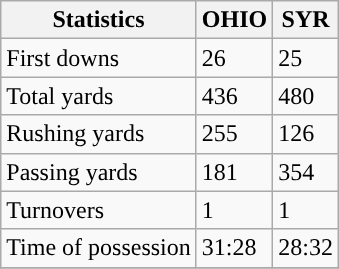<table class="wikitable" style="float: left;">
<tr>
<th>Statistics</th>
<th>OHIO</th>
<th>SYR</th>
</tr>
<tr>
<td>First downs</td>
<td>26</td>
<td>25</td>
</tr>
<tr>
<td>Total yards</td>
<td>436</td>
<td>480</td>
</tr>
<tr>
<td>Rushing yards</td>
<td>255</td>
<td>126</td>
</tr>
<tr>
<td>Passing yards</td>
<td>181</td>
<td>354</td>
</tr>
<tr>
<td>Turnovers</td>
<td>1</td>
<td>1</td>
</tr>
<tr>
<td>Time of possession</td>
<td>31:28</td>
<td>28:32</td>
</tr>
<tr>
</tr>
</table>
